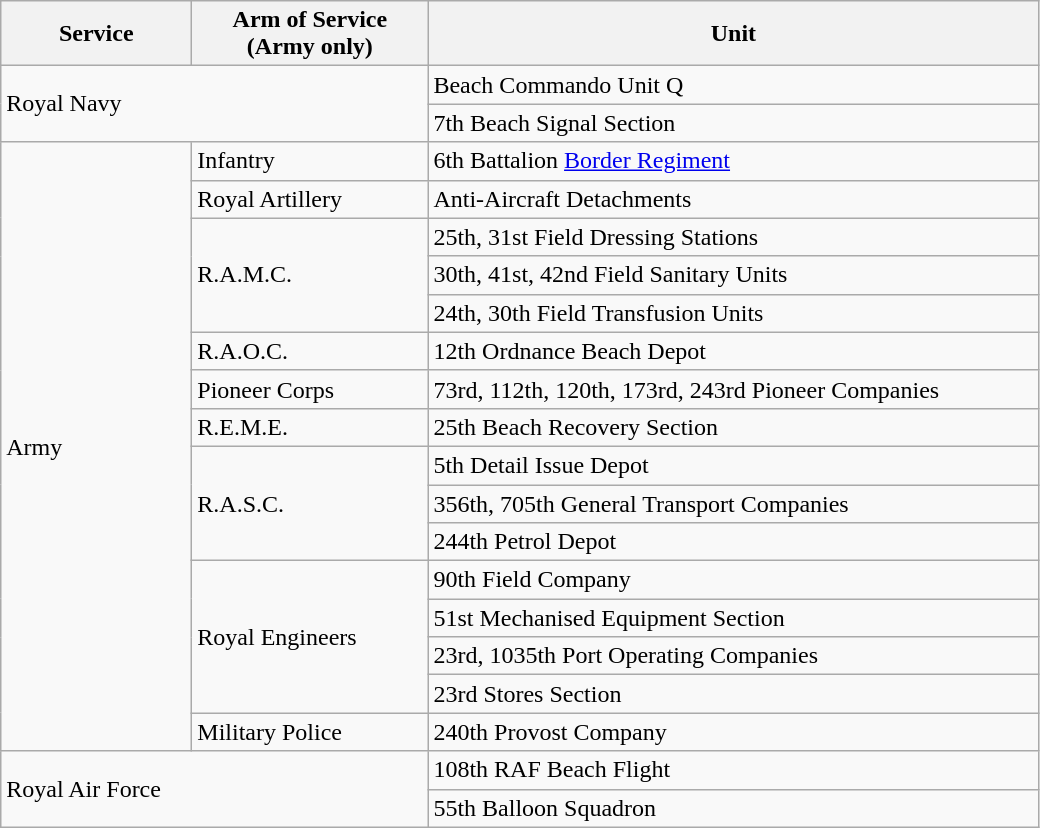<table class="wikitable">
<tr>
<th scope="col" width="120">Service</th>
<th scope="col" width="150">Arm of Service<br>(Army only)</th>
<th scope="col" width="400">Unit</th>
</tr>
<tr>
<td rowspan="2" colspan="2">Royal Navy</td>
<td>Beach Commando Unit Q</td>
</tr>
<tr>
<td>7th Beach Signal Section</td>
</tr>
<tr>
<td rowspan="16">Army</td>
<td>Infantry</td>
<td>6th Battalion <a href='#'>Border Regiment</a></td>
</tr>
<tr>
<td>Royal Artillery</td>
<td>Anti-Aircraft Detachments</td>
</tr>
<tr>
<td rowspan="3">R.A.M.C.</td>
<td>25th, 31st Field Dressing Stations</td>
</tr>
<tr>
<td>30th, 41st, 42nd Field Sanitary Units</td>
</tr>
<tr>
<td>24th, 30th Field Transfusion Units</td>
</tr>
<tr>
<td>R.A.O.C.</td>
<td>12th Ordnance Beach Depot</td>
</tr>
<tr>
<td>Pioneer Corps</td>
<td>73rd, 112th, 120th, 173rd, 243rd Pioneer Companies</td>
</tr>
<tr>
<td>R.E.M.E.</td>
<td>25th Beach Recovery Section</td>
</tr>
<tr>
<td rowspan="3">R.A.S.C.</td>
<td>5th Detail Issue Depot</td>
</tr>
<tr>
<td>356th, 705th General Transport Companies</td>
</tr>
<tr>
<td>244th Petrol Depot</td>
</tr>
<tr>
<td rowspan="4">Royal Engineers</td>
<td>90th Field Company</td>
</tr>
<tr>
<td>51st Mechanised Equipment Section</td>
</tr>
<tr>
<td>23rd, 1035th Port Operating Companies</td>
</tr>
<tr>
<td>23rd Stores Section</td>
</tr>
<tr>
<td>Military Police</td>
<td>240th Provost Company</td>
</tr>
<tr>
<td rowspan="2" colspan="2">Royal Air Force</td>
<td>108th RAF Beach Flight</td>
</tr>
<tr>
<td>55th Balloon Squadron</td>
</tr>
</table>
